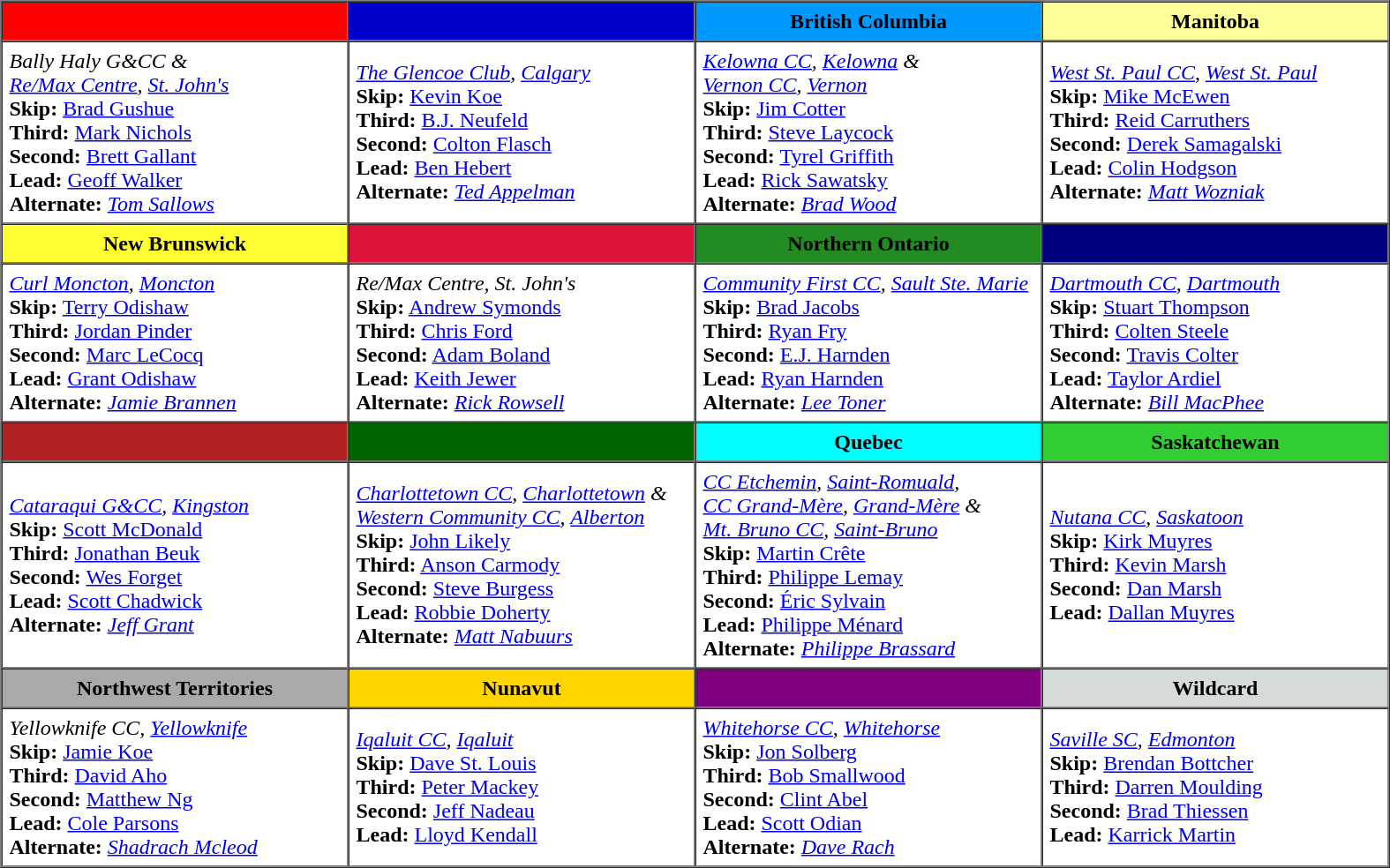<table border=1 cellpadding=5 cellspacing=0>
<tr>
<th bgcolor="#FF0000" width="250"> </th>
<th bgcolor="#0000CD" width="250"> </th>
<th bgcolor="#0099FF" width="250"> British Columbia</th>
<th bgcolor="#FFFF99" width="250"> Manitoba</th>
</tr>
<tr>
<td><em>Bally Haly G&CC &<br><a href='#'>Re/Max Centre</a>, <a href='#'>St. John's</a></em><br><strong>Skip:</strong> <a href='#'>Brad Gushue</a><br>
<strong>Third:</strong> <a href='#'>Mark Nichols</a><br>
<strong>Second:</strong> <a href='#'>Brett Gallant</a><br>
<strong>Lead:</strong> <a href='#'>Geoff Walker</a><br>
<strong>Alternate:</strong> <em><a href='#'>Tom Sallows</a></em></td>
<td><em><a href='#'>The Glencoe Club</a>, <a href='#'>Calgary</a></em><br><strong>Skip:</strong> <a href='#'>Kevin Koe</a><br>
<strong>Third:</strong> <a href='#'>B.J. Neufeld</a><br>
<strong>Second:</strong> <a href='#'>Colton Flasch</a><br>
<strong>Lead:</strong> <a href='#'>Ben Hebert</a> <br>
<strong>Alternate:</strong> <em><a href='#'>Ted Appelman</a></em></td>
<td><em><a href='#'>Kelowna CC</a>, <a href='#'>Kelowna</a> &<br><a href='#'>Vernon CC</a>, <a href='#'>Vernon</a></em><br><strong>Skip:</strong> <a href='#'>Jim Cotter</a><br>
<strong>Third:</strong> <a href='#'>Steve Laycock</a><br>
<strong>Second:</strong> <a href='#'>Tyrel Griffith</a><br>
<strong>Lead:</strong> <a href='#'>Rick Sawatsky</a> <br>
<strong>Alternate:</strong> <em><a href='#'>Brad Wood</a></em> </td>
<td><em><a href='#'>West St. Paul CC</a>, <a href='#'>West St. Paul</a></em><br><strong>Skip:</strong> <a href='#'>Mike McEwen</a><br>
<strong>Third:</strong> <a href='#'>Reid Carruthers</a><br>
<strong>Second:</strong> <a href='#'>Derek Samagalski</a><br>
<strong>Lead:</strong> <a href='#'>Colin Hodgson</a><br>
<strong>Alternate:</strong> <em><a href='#'>Matt Wozniak</a></em></td>
</tr>
<tr border=1 cellpadding=5 cellspacing=0>
<th bgcolor="#FFFF33" width="250"> New Brunswick</th>
<th bgcolor="#DC143C" width="250"> </th>
<th bgcolor="#228B22" width="250"> Northern Ontario</th>
<th bgcolor="#000080" width="250"> </th>
</tr>
<tr>
<td><em><a href='#'>Curl Moncton</a>, <a href='#'>Moncton</a></em><br><strong>Skip:</strong> <a href='#'>Terry Odishaw</a><br>
<strong>Third:</strong> <a href='#'>Jordan Pinder</a><br>
<strong>Second:</strong> <a href='#'>Marc LeCocq</a> <br>
<strong>Lead:</strong> <a href='#'>Grant Odishaw</a><br>
<strong>Alternate:</strong> <em><a href='#'>Jamie Brannen</a></em> </td>
<td><em>Re/Max Centre, St. John's</em><br><strong>Skip:</strong> <a href='#'>Andrew Symonds</a><br>
<strong>Third:</strong> <a href='#'>Chris Ford</a><br>
<strong>Second:</strong> <a href='#'>Adam Boland</a><br>
<strong>Lead:</strong> <a href='#'>Keith Jewer</a><br>
<strong>Alternate:</strong> <em><a href='#'>Rick Rowsell</a></em> </td>
<td><em><a href='#'>Community First CC</a>, <a href='#'>Sault Ste. Marie</a></em><br><strong>Skip:</strong> <a href='#'>Brad Jacobs</a><br>
<strong>Third:</strong> <a href='#'>Ryan Fry</a><br>
<strong>Second:</strong> <a href='#'>E.J. Harnden</a><br>
<strong>Lead:</strong> <a href='#'>Ryan Harnden</a><br>
<strong>Alternate:</strong> <em><a href='#'>Lee Toner</a></em></td>
<td><em><a href='#'>Dartmouth CC</a>, <a href='#'>Dartmouth</a></em><br><strong>Skip:</strong> <a href='#'>Stuart Thompson</a><br>
<strong>Third:</strong> <a href='#'>Colten Steele</a><br>
<strong>Second:</strong> <a href='#'>Travis Colter</a><br>
<strong>Lead:</strong> <a href='#'>Taylor Ardiel</a><br>
<strong>Alternate:</strong> <em><a href='#'>Bill MacPhee</a></em></td>
</tr>
<tr border=1 cellpadding=5 cellspacing=0>
<th bgcolor="#B22222" width="250"> </th>
<th bgcolor="#006400" width="250"> </th>
<th bgcolor="#00FFFF" width="250"> Quebec</th>
<th bgcolor="#32CD32" width="250"> Saskatchewan</th>
</tr>
<tr>
<td><em><a href='#'>Cataraqui G&CC</a>, <a href='#'>Kingston</a></em><br><strong>Skip:</strong> <a href='#'>Scott McDonald</a><br>
<strong>Third:</strong> <a href='#'>Jonathan Beuk</a><br>
<strong>Second:</strong> <a href='#'>Wes Forget</a> <br>
<strong>Lead:</strong> <a href='#'>Scott Chadwick</a> <br>
<strong>Alternate:</strong> <em><a href='#'>Jeff Grant</a></em> </td>
<td><em><a href='#'>Charlottetown CC</a>, <a href='#'>Charlottetown</a> &<br><a href='#'>Western Community CC</a>, <a href='#'>Alberton</a></em><br><strong>Skip:</strong> <a href='#'>John Likely</a><br>
<strong>Third:</strong> <a href='#'>Anson Carmody</a><br>
<strong>Second:</strong> <a href='#'>Steve Burgess</a><br>
<strong>Lead:</strong> <a href='#'>Robbie Doherty</a> <br>
<strong>Alternate:</strong> <em><a href='#'>Matt Nabuurs</a></em></td>
<td><em><a href='#'>CC Etchemin</a>, <a href='#'>Saint-Romuald</a>,<br><a href='#'>CC Grand-Mère</a>, <a href='#'>Grand-Mère</a> &<br><a href='#'>Mt. Bruno CC</a>, <a href='#'>Saint-Bruno</a></em><br><strong>Skip:</strong> <a href='#'>Martin Crête</a><br>
<strong>Third:</strong> <a href='#'>Philippe Lemay</a><br>
<strong>Second:</strong> <a href='#'>Éric Sylvain</a><br>
<strong>Lead:</strong> <a href='#'>Philippe Ménard</a><br>
<strong>Alternate:</strong> <em><a href='#'>Philippe Brassard</a></em></td>
<td><em><a href='#'>Nutana CC</a>, <a href='#'>Saskatoon</a></em><br><strong>Skip:</strong> <a href='#'>Kirk Muyres</a><br>
<strong>Third:</strong> <a href='#'>Kevin Marsh</a><br>
<strong>Second:</strong> <a href='#'>Dan Marsh</a><br>
<strong>Lead:</strong> <a href='#'>Dallan Muyres</a></td>
</tr>
<tr border=1 cellpadding=5 cellspacing=0>
<th bgcolor="#A9A9A9" width="250"> Northwest Territories</th>
<th bgcolor="#FFDD500" width="250"> Nunavut</th>
<th bgcolor="#800080" width="250"> </th>
<th bgcolor="#d5dbdb" width="250"> Wildcard</th>
</tr>
<tr>
<td><em>Yellowknife CC, <a href='#'>Yellowknife</a></em><br><strong>Skip:</strong> <a href='#'>Jamie Koe</a><br>
<strong>Third:</strong> <a href='#'>David Aho</a><br>
<strong>Second:</strong> <a href='#'>Matthew Ng</a> <br>
<strong>Lead:</strong> <a href='#'>Cole Parsons</a><br>
<strong>Alternate:</strong> <em><a href='#'>Shadrach Mcleod</a></em> </td>
<td><em><a href='#'>Iqaluit CC</a>, <a href='#'>Iqaluit</a></em><br><strong>Skip:</strong> <a href='#'>Dave St. Louis</a><br>
<strong>Third:</strong> <a href='#'>Peter Mackey</a><br>
<strong>Second:</strong> <a href='#'>Jeff Nadeau</a><br>
<strong>Lead:</strong> <a href='#'>Lloyd Kendall</a></td>
<td><em><a href='#'>Whitehorse CC</a>, <a href='#'>Whitehorse</a></em><br><strong>Skip:</strong> <a href='#'>Jon Solberg</a><br>
<strong>Third:</strong> <a href='#'>Bob Smallwood</a><br>
<strong>Second:</strong> <a href='#'>Clint Abel</a><br>
<strong>Lead:</strong> <a href='#'>Scott Odian</a><br>
<strong>Alternate:</strong> <em><a href='#'>Dave Rach</a></em> </td>
<td><em><a href='#'>Saville SC</a>, <a href='#'>Edmonton</a></em><br><strong>Skip:</strong> <a href='#'>Brendan Bottcher</a><br>
<strong>Third:</strong> <a href='#'>Darren Moulding</a><br>
<strong>Second:</strong> <a href='#'>Brad Thiessen</a><br>
<strong>Lead:</strong> <a href='#'>Karrick Martin</a></td>
</tr>
</table>
